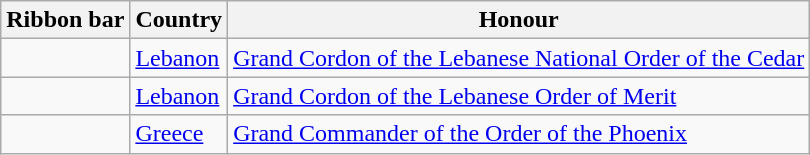<table class="wikitable">
<tr>
<th>Ribbon bar</th>
<th>Country</th>
<th>Honour</th>
</tr>
<tr>
<td></td>
<td><a href='#'>Lebanon</a></td>
<td><a href='#'>Grand Cordon of the Lebanese National Order of the Cedar</a></td>
</tr>
<tr>
<td></td>
<td><a href='#'>Lebanon</a></td>
<td><a href='#'>Grand Cordon of the Lebanese Order of Merit</a></td>
</tr>
<tr>
<td></td>
<td><a href='#'>Greece</a></td>
<td><a href='#'>Grand Commander of the Order of the Phoenix</a></td>
</tr>
</table>
